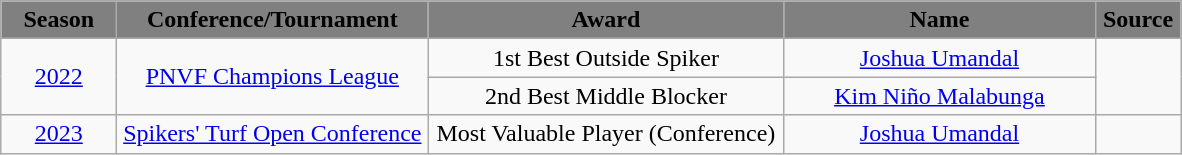<table class="wikitable" style="text-align:center;">
<tr>
<th width=70px style="background:gray; color:black; text-align: center"><strong>Season</strong></th>
<th width=200px style="background:gray; color:black; text-align: center"><strong>Conference/Tournament</strong></th>
<th width=230px style="background:gray; color:black; text-align: center"><strong>Award</strong></th>
<th width=200px style="background:gray; color:black; text-align: center"><strong>Name</strong></th>
<th width=50px style="background:gray; color:black; text-align: center">Source</th>
</tr>
<tr>
<td rowspan=2><a href='#'>2022</a></td>
<td rowspan=2><a href='#'>PNVF Champions League</a></td>
<td>1st Best Outside Spiker</td>
<td><a href='#'>Joshua Umandal</a></td>
<td rowspan=2></td>
</tr>
<tr>
<td>2nd Best Middle Blocker</td>
<td><a href='#'>Kim Niño Malabunga</a></td>
</tr>
<tr>
<td><a href='#'>2023</a></td>
<td><a href='#'>Spikers' Turf Open Conference</a></td>
<td>Most Valuable Player (Conference)</td>
<td><a href='#'>Joshua Umandal</a></td>
<td></td>
</tr>
</table>
